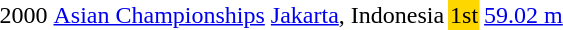<table>
<tr>
<td>2000</td>
<td><a href='#'>Asian Championships</a></td>
<td><a href='#'>Jakarta</a>, Indonesia</td>
<td bgcolor=gold>1st</td>
<td><a href='#'>59.02 m</a></td>
</tr>
</table>
